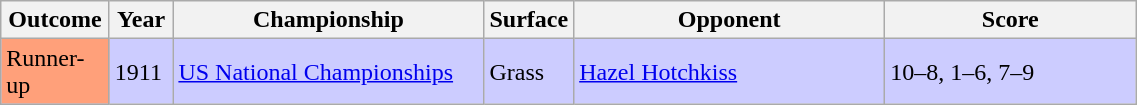<table class='sortable wikitable'>
<tr>
<th style="width:65px">Outcome</th>
<th style="width:35px">Year</th>
<th style="width:200px">Championship</th>
<th style="width:50px">Surface</th>
<th style="width:200px">Opponent</th>
<th style="width:160px" class="unsortable">Score</th>
</tr>
<tr style="background:#ccf;">
<td style="background:#ffa07a;">Runner-up</td>
<td>1911</td>
<td><a href='#'>US National Championships</a></td>
<td>Grass</td>
<td> <a href='#'>Hazel Hotchkiss</a></td>
<td>10–8, 1–6, 7–9</td>
</tr>
</table>
